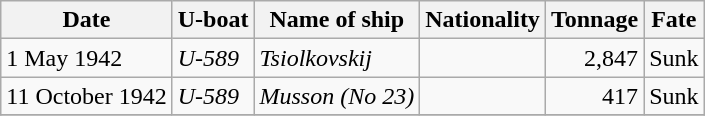<table class="wikitable sortable">
<tr>
<th>Date</th>
<th>U-boat</th>
<th>Name of ship</th>
<th>Nationality</th>
<th>Tonnage</th>
<th>Fate</th>
</tr>
<tr>
<td>1 May 1942</td>
<td><em>U-589</em></td>
<td><em>Tsiolkovskij</em></td>
<td></td>
<td align="right">2,847</td>
<td>Sunk</td>
</tr>
<tr>
<td>11 October 1942</td>
<td><em>U-589</em></td>
<td><em>Musson (No 23)</em></td>
<td></td>
<td align="right">417</td>
<td>Sunk</td>
</tr>
<tr>
</tr>
</table>
